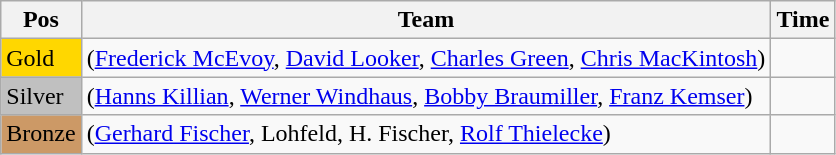<table class="wikitable">
<tr>
<th>Pos</th>
<th>Team</th>
<th>Time</th>
</tr>
<tr>
<td style="background:gold">Gold</td>
<td> (<a href='#'>Frederick McEvoy</a>, <a href='#'>David Looker</a>, <a href='#'>Charles Green</a>, <a href='#'>Chris MacKintosh</a>)</td>
<td></td>
</tr>
<tr>
<td style="background:silver">Silver</td>
<td> (<a href='#'>Hanns Killian</a>, <a href='#'>Werner Windhaus</a>, <a href='#'>Bobby Braumiller</a>, <a href='#'>Franz Kemser</a>)</td>
<td></td>
</tr>
<tr>
<td style="background:#cc9966">Bronze</td>
<td> (<a href='#'>Gerhard Fischer</a>, Lohfeld, H. Fischer, <a href='#'>Rolf Thielecke</a>)</td>
<td></td>
</tr>
</table>
